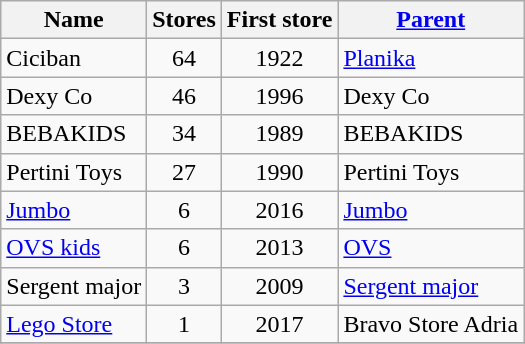<table class="wikitable sortable">
<tr>
<th>Name</th>
<th>Stores</th>
<th>First store</th>
<th><a href='#'>Parent</a></th>
</tr>
<tr>
<td>Ciciban</td>
<td style="text-align:center;">64</td>
<td style="text-align:center;">1922</td>
<td><a href='#'>Planika</a></td>
</tr>
<tr>
<td>Dexy Co</td>
<td style="text-align:center;">46</td>
<td style="text-align:center;">1996</td>
<td>Dexy Co</td>
</tr>
<tr>
<td>BEBAKIDS</td>
<td style="text-align:center;">34</td>
<td style="text-align:center;">1989</td>
<td>BEBAKIDS</td>
</tr>
<tr>
<td>Pertini Toys</td>
<td style="text-align:center;">27</td>
<td style="text-align:center;">1990</td>
<td>Pertini Toys</td>
</tr>
<tr>
<td><a href='#'>Jumbo</a></td>
<td style="text-align:center;">6</td>
<td style="text-align:center;">2016</td>
<td><a href='#'>Jumbo</a></td>
</tr>
<tr>
<td><a href='#'>OVS kids</a></td>
<td style="text-align:center;">6</td>
<td style="text-align:center;">2013</td>
<td><a href='#'>OVS</a></td>
</tr>
<tr>
<td>Sergent major</td>
<td style="text-align:center;">3</td>
<td style="text-align:center;">2009</td>
<td><a href='#'>Sergent major</a></td>
</tr>
<tr>
<td><a href='#'>Lego Store</a></td>
<td style="text-align:center;">1</td>
<td style="text-align:center;">2017</td>
<td>Bravo Store Adria</td>
</tr>
<tr>
</tr>
</table>
